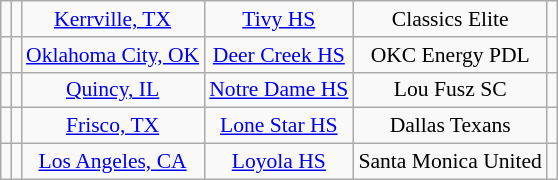<table class="wikitable sortable"  style="text-align:center; font-size:90%; ">
<tr>
<td></td>
<td></td>
<td><a href='#'>Kerrville, TX</a></td>
<td><a href='#'>Tivy HS</a></td>
<td>Classics Elite</td>
<td></td>
</tr>
<tr>
<td></td>
<td></td>
<td><a href='#'>Oklahoma City, OK</a></td>
<td><a href='#'>Deer Creek HS</a></td>
<td>OKC Energy PDL</td>
<td></td>
</tr>
<tr>
<td></td>
<td></td>
<td><a href='#'>Quincy, IL</a></td>
<td><a href='#'>Notre Dame HS</a></td>
<td>Lou Fusz SC</td>
<td></td>
</tr>
<tr>
<td></td>
<td></td>
<td><a href='#'>Frisco, TX</a></td>
<td><a href='#'>Lone Star HS</a></td>
<td>Dallas Texans</td>
<td></td>
</tr>
<tr>
<td></td>
<td></td>
<td><a href='#'>Los Angeles, CA</a></td>
<td><a href='#'>Loyola HS</a></td>
<td>Santa Monica United</td>
<td></td>
</tr>
</table>
